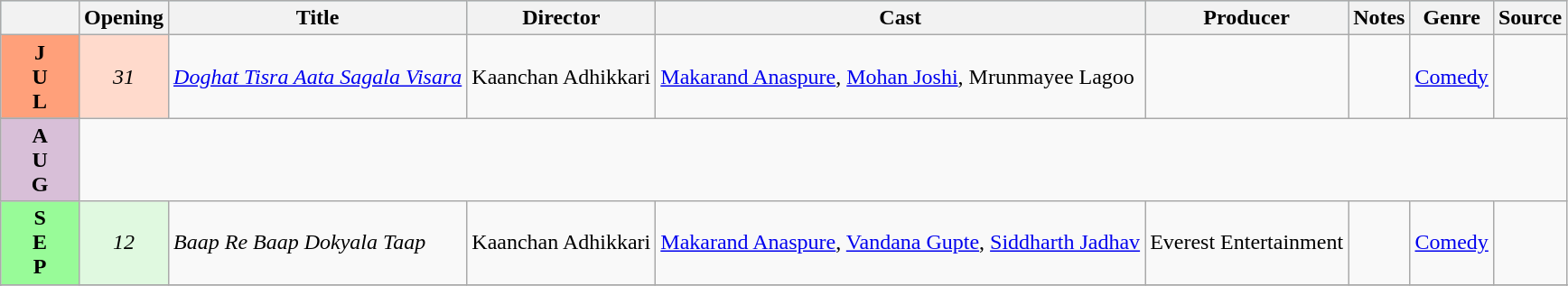<table class="wikitable">
<tr style="background:#b0e0e6; text-align:center;">
<th style="width:5%; colspan="2"></th>
<th><strong>Opening</strong></th>
<th><strong>Title</strong></th>
<th><strong>Director</strong></th>
<th><strong>Cast</strong></th>
<th><strong>Producer</strong></th>
<th><strong>Notes</strong></th>
<th><strong>Genre</strong></th>
<th><strong>Source</strong></th>
</tr>
<tr>
<td rowspan="1" style="text-align:center; background:#ffa07a;"><strong>J<br>U<br>L</strong></td>
<td rowspan="1" style="text-align:center; background:#ffdacc;"><em>31</em></td>
<td><em><a href='#'>Doghat Tisra Aata Sagala Visara</a></em></td>
<td>Kaanchan Adhikkari</td>
<td><a href='#'>Makarand Anaspure</a>, <a href='#'>Mohan Joshi</a>, Mrunmayee Lagoo</td>
<td></td>
<td></td>
<td><a href='#'>Comedy</a></td>
<td></td>
</tr>
<tr>
</tr>
<tr>
<td rowspan="1" style="text-align:center; background:thistle;"><strong>A<br>U<br>G</strong></td>
</tr>
<tr>
<td rowspan="1" style="text-align:center; background:#98fb98;"><strong>S<br>E<br>P</strong></td>
<td rowspan="1" style="text-align:center; background:#e0f9e0;"><em>12</em></td>
<td><em>Baap Re Baap Dokyala Taap</em></td>
<td>Kaanchan Adhikkari</td>
<td><a href='#'>Makarand Anaspure</a>, <a href='#'>Vandana Gupte</a>, <a href='#'>Siddharth Jadhav</a></td>
<td>Everest Entertainment</td>
<td></td>
<td><a href='#'>Comedy</a></td>
<td></td>
</tr>
<tr>
</tr>
<tr>
</tr>
</table>
